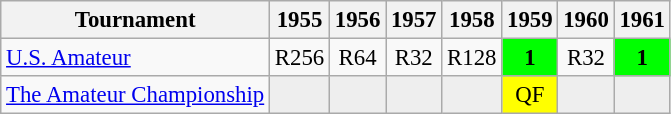<table class="wikitable" style="font-size:95%;">
<tr>
<th>Tournament</th>
<th>1955</th>
<th>1956</th>
<th>1957</th>
<th>1958</th>
<th>1959</th>
<th>1960</th>
<th>1961</th>
</tr>
<tr>
<td><a href='#'>U.S. Amateur</a></td>
<td align="center">R256</td>
<td align="center">R64</td>
<td align="center">R32</td>
<td align="center">R128</td>
<td align="center" style="background:lime;"><strong>1</strong></td>
<td align="center">R32</td>
<td align="center" style="background:lime;"><strong>1</strong></td>
</tr>
<tr>
<td><a href='#'>The Amateur Championship</a></td>
<td style="background:#eeeeee;"></td>
<td style="background:#eeeeee;"></td>
<td style="background:#eeeeee;"></td>
<td style="background:#eeeeee;"></td>
<td align="center" style="background:yellow;">QF</td>
<td style="background:#eeeeee;"></td>
<td style="background:#eeeeee;"></td>
</tr>
</table>
